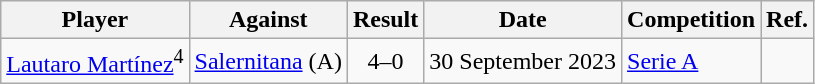<table class="wikitable">
<tr>
<th>Player</th>
<th>Against</th>
<th>Result</th>
<th>Date</th>
<th>Competition</th>
<th>Ref.</th>
</tr>
<tr>
<td> <a href='#'>Lautaro Martínez</a><sup>4</sup></td>
<td><a href='#'>Salernitana</a> (A)</td>
<td align=center>4–0</td>
<td>30 September 2023</td>
<td><a href='#'>Serie A</a></td>
<td></td>
</tr>
</table>
